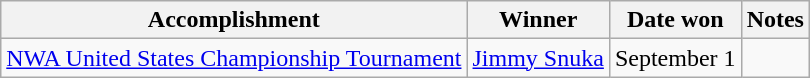<table class="wikitable">
<tr>
<th>Accomplishment</th>
<th>Winner</th>
<th>Date won</th>
<th>Notes</th>
</tr>
<tr>
<td><a href='#'>NWA United States Championship Tournament</a></td>
<td><a href='#'>Jimmy Snuka</a></td>
<td>September 1</td>
<td></td>
</tr>
</table>
